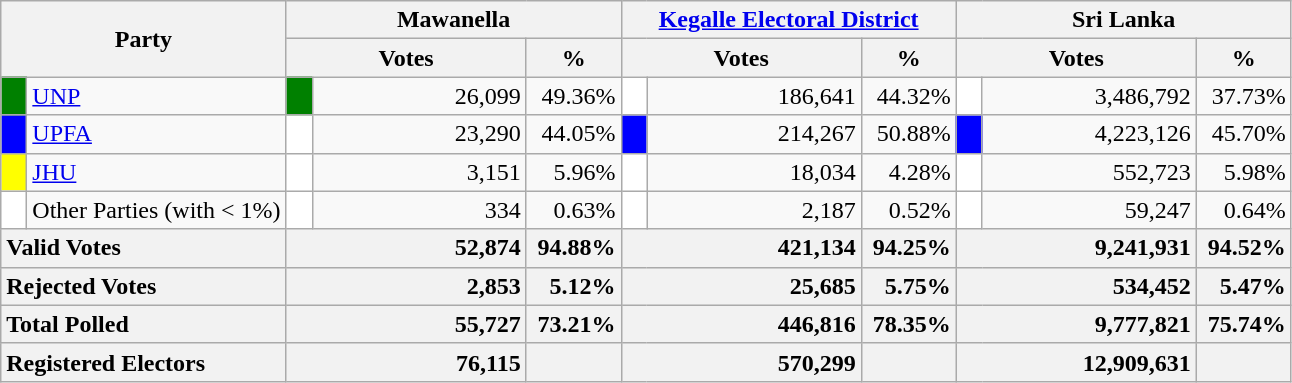<table class="wikitable">
<tr>
<th colspan="2" width="144px"rowspan="2">Party</th>
<th colspan="3" width="216px">Mawanella</th>
<th colspan="3" width="216px"><a href='#'>Kegalle Electoral District</a></th>
<th colspan="3" width="216px">Sri Lanka</th>
</tr>
<tr>
<th colspan="2" width="144px">Votes</th>
<th>%</th>
<th colspan="2" width="144px">Votes</th>
<th>%</th>
<th colspan="2" width="144px">Votes</th>
<th>%</th>
</tr>
<tr>
<td style="background-color:green;" width="10px"></td>
<td style="text-align:left;"><a href='#'>UNP</a></td>
<td style="background-color:green;" width="10px"></td>
<td style="text-align:right;">26,099</td>
<td style="text-align:right;">49.36%</td>
<td style="background-color:white;" width="10px"></td>
<td style="text-align:right;">186,641</td>
<td style="text-align:right;">44.32%</td>
<td style="background-color:white;" width="10px"></td>
<td style="text-align:right;">3,486,792</td>
<td style="text-align:right;">37.73%</td>
</tr>
<tr>
<td style="background-color:blue;" width="10px"></td>
<td style="text-align:left;"><a href='#'>UPFA</a></td>
<td style="background-color:white;" width="10px"></td>
<td style="text-align:right;">23,290</td>
<td style="text-align:right;">44.05%</td>
<td style="background-color:blue;" width="10px"></td>
<td style="text-align:right;">214,267</td>
<td style="text-align:right;">50.88%</td>
<td style="background-color:blue;" width="10px"></td>
<td style="text-align:right;">4,223,126</td>
<td style="text-align:right;">45.70%</td>
</tr>
<tr>
<td style="background-color:yellow;" width="10px"></td>
<td style="text-align:left;"><a href='#'>JHU</a></td>
<td style="background-color:white;" width="10px"></td>
<td style="text-align:right;">3,151</td>
<td style="text-align:right;">5.96%</td>
<td style="background-color:white;" width="10px"></td>
<td style="text-align:right;">18,034</td>
<td style="text-align:right;">4.28%</td>
<td style="background-color:white;" width="10px"></td>
<td style="text-align:right;">552,723</td>
<td style="text-align:right;">5.98%</td>
</tr>
<tr>
<td style="background-color:white;" width="10px"></td>
<td style="text-align:left;">Other Parties (with < 1%)</td>
<td style="background-color:white;" width="10px"></td>
<td style="text-align:right;">334</td>
<td style="text-align:right;">0.63%</td>
<td style="background-color:white;" width="10px"></td>
<td style="text-align:right;">2,187</td>
<td style="text-align:right;">0.52%</td>
<td style="background-color:white;" width="10px"></td>
<td style="text-align:right;">59,247</td>
<td style="text-align:right;">0.64%</td>
</tr>
<tr>
<th colspan="2" width="144px"style="text-align:left;">Valid Votes</th>
<th style="text-align:right;"colspan="2" width="144px">52,874</th>
<th style="text-align:right;">94.88%</th>
<th style="text-align:right;"colspan="2" width="144px">421,134</th>
<th style="text-align:right;">94.25%</th>
<th style="text-align:right;"colspan="2" width="144px">9,241,931</th>
<th style="text-align:right;">94.52%</th>
</tr>
<tr>
<th colspan="2" width="144px"style="text-align:left;">Rejected Votes</th>
<th style="text-align:right;"colspan="2" width="144px">2,853</th>
<th style="text-align:right;">5.12%</th>
<th style="text-align:right;"colspan="2" width="144px">25,685</th>
<th style="text-align:right;">5.75%</th>
<th style="text-align:right;"colspan="2" width="144px">534,452</th>
<th style="text-align:right;">5.47%</th>
</tr>
<tr>
<th colspan="2" width="144px"style="text-align:left;">Total Polled</th>
<th style="text-align:right;"colspan="2" width="144px">55,727</th>
<th style="text-align:right;">73.21%</th>
<th style="text-align:right;"colspan="2" width="144px">446,816</th>
<th style="text-align:right;">78.35%</th>
<th style="text-align:right;"colspan="2" width="144px">9,777,821</th>
<th style="text-align:right;">75.74%</th>
</tr>
<tr>
<th colspan="2" width="144px"style="text-align:left;">Registered Electors</th>
<th style="text-align:right;"colspan="2" width="144px">76,115</th>
<th></th>
<th style="text-align:right;"colspan="2" width="144px">570,299</th>
<th></th>
<th style="text-align:right;"colspan="2" width="144px">12,909,631</th>
<th></th>
</tr>
</table>
